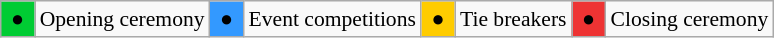<table class="wikitable" style="margin:0.5em auto; font-size:90%;position:relative;">
<tr>
<td bgcolor=#00cc33 align=center> ● </td>
<td>Opening ceremony</td>
<td bgcolor=#3399ff align=center> ● </td>
<td>Event competitions</td>
<td bgcolor=#ffcc00 align=center> ● </td>
<td>Tie breakers</td>
<td bgcolor=#ee3333> ● </td>
<td>Closing ceremony</td>
</tr>
</table>
